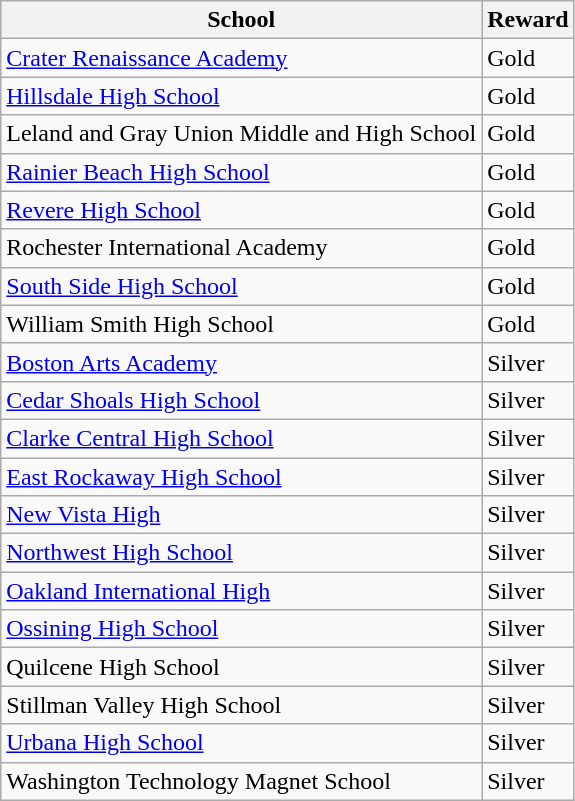<table class="wikitable">
<tr>
<th>School</th>
<th>Reward</th>
</tr>
<tr>
<td><a href='#'>Crater Renaissance Academy</a></td>
<td>Gold</td>
</tr>
<tr>
<td><a href='#'>Hillsdale High School</a></td>
<td>Gold</td>
</tr>
<tr>
<td>Leland and Gray Union Middle and High School</td>
<td>Gold</td>
</tr>
<tr>
<td><a href='#'>Rainier Beach High School</a></td>
<td>Gold</td>
</tr>
<tr>
<td><a href='#'>Revere High School</a></td>
<td>Gold</td>
</tr>
<tr>
<td>Rochester International Academy</td>
<td>Gold</td>
</tr>
<tr>
<td><a href='#'>South Side High School</a></td>
<td>Gold</td>
</tr>
<tr>
<td>William Smith High School</td>
<td>Gold</td>
</tr>
<tr>
<td><a href='#'>Boston Arts Academy</a></td>
<td>Silver</td>
</tr>
<tr>
<td><a href='#'>Cedar Shoals High School</a></td>
<td>Silver</td>
</tr>
<tr>
<td><a href='#'>Clarke Central High School</a></td>
<td>Silver</td>
</tr>
<tr>
<td><a href='#'>East Rockaway High School</a></td>
<td>Silver</td>
</tr>
<tr>
<td><a href='#'>New Vista High</a></td>
<td>Silver</td>
</tr>
<tr>
<td><a href='#'>Northwest High School</a></td>
<td>Silver</td>
</tr>
<tr>
<td><a href='#'>Oakland International High</a></td>
<td>Silver</td>
</tr>
<tr>
<td><a href='#'>Ossining High School</a></td>
<td>Silver</td>
</tr>
<tr>
<td>Quilcene High School</td>
<td>Silver</td>
</tr>
<tr>
<td>Stillman Valley High School</td>
<td>Silver</td>
</tr>
<tr>
<td><a href='#'>Urbana High School</a></td>
<td>Silver</td>
</tr>
<tr>
<td>Washington Technology Magnet School</td>
<td>Silver</td>
</tr>
</table>
